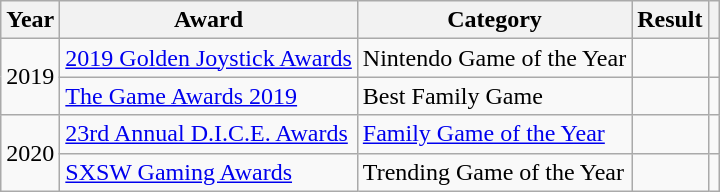<table class="wikitable sortable">
<tr>
<th>Year</th>
<th>Award</th>
<th>Category</th>
<th>Result</th>
<th></th>
</tr>
<tr>
<td rowspan="2" style="text-align:center;">2019</td>
<td><a href='#'>2019 Golden Joystick Awards</a></td>
<td>Nintendo Game of the Year</td>
<td></td>
<td style="text-align:center;"></td>
</tr>
<tr>
<td><a href='#'>The Game Awards 2019</a></td>
<td>Best Family Game</td>
<td></td>
<td style="text-align:center;"></td>
</tr>
<tr>
<td rowspan="2" style="text-align:center;">2020</td>
<td><a href='#'>23rd Annual D.I.C.E. Awards</a></td>
<td><a href='#'>Family Game of the Year</a></td>
<td></td>
<td style="text-align:center;"></td>
</tr>
<tr>
<td><a href='#'>SXSW Gaming Awards</a></td>
<td>Trending Game of the Year</td>
<td></td>
<td style="text-align:center;"></td>
</tr>
</table>
